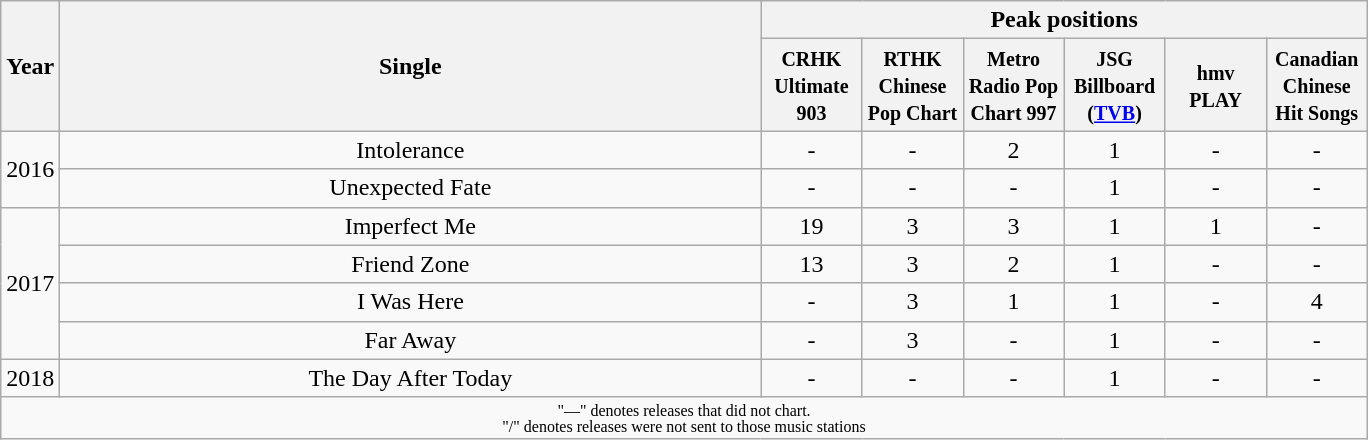<table class="wikitable">
<tr>
<th rowspan="2">Year</th>
<th rowspan="2" style="width:460px;">Single</th>
<th colspan="7">Peak positions</th>
</tr>
<tr>
<th style="width:60px;"><small>CRHK Ultimate 903</small></th>
<th style="width:60px;"><small>RTHK Chinese Pop Chart</small></th>
<th style="width:60px;"><small>Metro Radio Pop Chart 997</small></th>
<th style="width:60px;"><small>JSG Billboard (<a href='#'>TVB</a>)</small></th>
<th style="width:60px;"><small>hmv PLAY </small></th>
<th style="width:60px;"><small>Canadian Chinese Hit Songs</small></th>
</tr>
<tr align= "center">
<td rowspan="2">2016</td>
<td>Intolerance</td>
<td style="text-align:center;">-</td>
<td style="text-align:center;">-</td>
<td style="text-align:center;">2</td>
<td style="text-align:center;">1</td>
<td style="text-align:center;">-</td>
<td style="text-align:center;">-</td>
</tr>
<tr align= "center">
<td>Unexpected Fate</td>
<td style="text-align:center;">-</td>
<td style="text-align:center;">-</td>
<td style="text-align:center;">-</td>
<td style="text-align:center;">1</td>
<td style="text-align:center;">-</td>
<td style="text-align:center;">-</td>
</tr>
<tr align= "center">
<td rowspan="4">2017</td>
<td>Imperfect Me</td>
<td style="text-align:center;">19</td>
<td style="text-align:center;">3</td>
<td style="text-align:center;">3</td>
<td style="text-align:center;">1</td>
<td style="text-align:center;">1</td>
<td style="text-align:center;">-</td>
</tr>
<tr align= "center">
<td>Friend Zone</td>
<td style="text-align:center;">13</td>
<td style="text-align:center;">3</td>
<td style="text-align:center;">2</td>
<td style="text-align:center;">1</td>
<td style="text-align:center;">-</td>
<td style="text-align:center;">-</td>
</tr>
<tr align= "center">
<td>I Was Here</td>
<td style="text-align:center;">-</td>
<td style="text-align:center;">3</td>
<td style="text-align:center;">1</td>
<td style="text-align:center;">1</td>
<td style="text-align:center;">-</td>
<td style="text-align:center;">4</td>
</tr>
<tr align= "center">
<td>Far Away</td>
<td style="text-align:center;">-</td>
<td style="text-align:center;">3</td>
<td style="text-align:center;">-</td>
<td style="text-align:center;">1</td>
<td style="text-align:center;">-</td>
<td style="text-align:center;">-</td>
</tr>
<tr align= "center">
<td>2018</td>
<td>The Day After Today</td>
<td style="text-align:center;">-</td>
<td style="text-align:center;">-</td>
<td style="text-align:center;">-</td>
<td style="text-align:center;">1</td>
<td style="text-align:center;">-</td>
<td style="text-align:center;">-</td>
</tr>
<tr>
<td colspan="8" style="text-align:center; font-size:8pt;">"—" denotes releases that did not chart.<br> "/" denotes releases were not sent to those music stations</td>
</tr>
</table>
